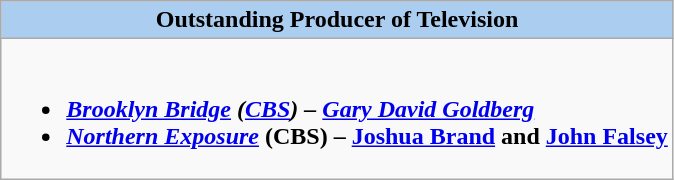<table class="wikitable">
<tr>
<th colspan="2" style="background:#abcdef;">Outstanding Producer of Television</th>
</tr>
<tr>
<td colspan="2" style="vertical-align:top;"><br><ul><li><strong><em><a href='#'>Brooklyn Bridge</a><em> (<a href='#'>CBS</a>) – <a href='#'>Gary David Goldberg</a><strong></li><li></em></strong><a href='#'>Northern Exposure</a></em> (CBS) – <a href='#'>Joshua Brand</a> and <a href='#'>John Falsey</a></strong></li></ul></td>
</tr>
</table>
